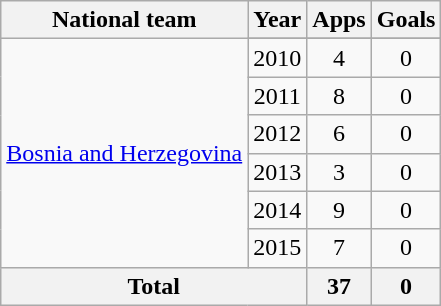<table class="wikitable" style="text-align:center">
<tr>
<th>National team</th>
<th>Year</th>
<th>Apps</th>
<th>Goals</th>
</tr>
<tr>
<td rowspan=7><a href='#'>Bosnia and Herzegovina</a></td>
</tr>
<tr>
<td>2010</td>
<td>4</td>
<td>0</td>
</tr>
<tr>
<td>2011</td>
<td>8</td>
<td>0</td>
</tr>
<tr>
<td>2012</td>
<td>6</td>
<td>0</td>
</tr>
<tr>
<td>2013</td>
<td>3</td>
<td>0</td>
</tr>
<tr>
<td>2014</td>
<td>9</td>
<td>0</td>
</tr>
<tr>
<td>2015</td>
<td>7</td>
<td>0</td>
</tr>
<tr>
<th colspan=2>Total</th>
<th>37</th>
<th>0</th>
</tr>
</table>
